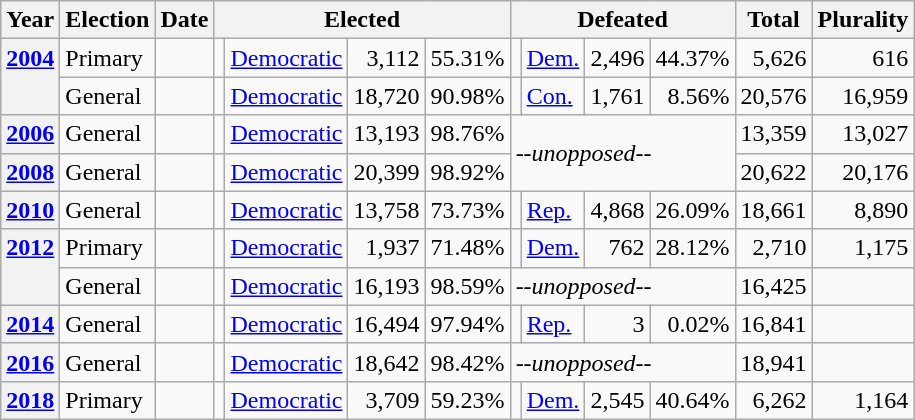<table class=wikitable>
<tr>
<th>Year</th>
<th>Election</th>
<th>Date</th>
<th ! colspan="4">Elected</th>
<th ! colspan="4">Defeated</th>
<th>Total</th>
<th>Plurality</th>
</tr>
<tr>
<th rowspan="2" valign="top"><a href='#'>2004</a></th>
<td valign="top">Primary</td>
<td valign="top"></td>
<td valign="top"></td>
<td valign="top" ><a href='#'>Democratic</a></td>
<td valign="top" align="right">3,112</td>
<td valign="top" align="right">55.31%</td>
<td valign="top"></td>
<td valign="top" ><a href='#'>Dem.</a></td>
<td valign="top" align="right">2,496</td>
<td valign="top" align="right">44.37%</td>
<td valign="top" align="right">5,626</td>
<td valign="top" align="right">616</td>
</tr>
<tr>
<td valign="top">General</td>
<td valign="top"></td>
<td valign="top"></td>
<td valign="top" ><a href='#'>Democratic</a></td>
<td valign="top" align="right">18,720</td>
<td valign="top" align="right">90.98%</td>
<td valign="top"></td>
<td valign="top" ><a href='#'>Con.</a></td>
<td valign="top" align="right">1,761</td>
<td valign="top" align="right">8.56%</td>
<td valign="top" align="right">20,576</td>
<td valign="top" align="right">16,959</td>
</tr>
<tr>
<th valign="top"><a href='#'>2006</a></th>
<td valign="top">General</td>
<td valign="top"></td>
<td valign="top"></td>
<td valign="top" ><a href='#'>Democratic</a></td>
<td valign="top" align="right">13,193</td>
<td valign="top" align="right">98.76%</td>
<td colspan="4" rowspan="2"><em>--unopposed--</em></td>
<td valign="top" align="right">13,359</td>
<td valign="top" align="right">13,027</td>
</tr>
<tr>
<th valign="top"><a href='#'>2008</a></th>
<td valign="top">General</td>
<td valign="top"></td>
<td valign="top"></td>
<td valign="top" ><a href='#'>Democratic</a></td>
<td valign="top" align="right">20,399</td>
<td valign="top" align="right">98.92%</td>
<td valign="top" align="right">20,622</td>
<td valign="top" align="right">20,176</td>
</tr>
<tr>
<th valign="top"><a href='#'>2010</a></th>
<td valign="top">General</td>
<td valign="top"></td>
<td valign="top"></td>
<td valign="top" ><a href='#'>Democratic</a></td>
<td valign="top" align="right">13,758</td>
<td valign="top" align="right">73.73%</td>
<td valign="top"></td>
<td valign="top" ><a href='#'>Rep.</a></td>
<td valign="top" align="right">4,868</td>
<td valign="top" align="right">26.09%</td>
<td valign="top" align="right">18,661</td>
<td valign="top" align="right">8,890</td>
</tr>
<tr>
<th rowspan="2" valign="top"><a href='#'>2012</a></th>
<td valign="top">Primary</td>
<td valign="top"></td>
<td valign="top"></td>
<td valign="top" ><a href='#'>Democratic</a></td>
<td valign="top" align="right">1,937</td>
<td valign="top" align="right">71.48%</td>
<td valign="top"></td>
<td valign="top" ><a href='#'>Dem.</a></td>
<td valign="top" align="right">762</td>
<td valign="top" align="right">28.12%</td>
<td valign="top" align="right">2,710</td>
<td valign="top" align="right">1,175</td>
</tr>
<tr>
<td valign="top">General</td>
<td valign="top"></td>
<td valign="top"></td>
<td valign="top" ><a href='#'>Democratic</a></td>
<td valign="top" align="right">16,193</td>
<td valign="top" align="right">98.59%</td>
<td colspan="4"><em>--unopposed--</em></td>
<td valign="top" align="right">16,425</td>
<td valign="top" align="right"></td>
</tr>
<tr>
<th valign="top"><a href='#'>2014</a></th>
<td valign="top">General</td>
<td valign="top"></td>
<td valign="top"></td>
<td valign="top" ><a href='#'>Democratic</a></td>
<td valign="top" align="right">16,494</td>
<td valign="top" align="right">97.94%</td>
<td valign="top"></td>
<td valign="top" ><a href='#'>Rep.</a></td>
<td valign="top" align="right">3</td>
<td valign="top" align="right">0.02%</td>
<td valign="top" align="right">16,841</td>
<td valign="top" align="right"></td>
</tr>
<tr>
<th valign="top"><a href='#'>2016</a></th>
<td valign="top">General</td>
<td valign="top"></td>
<td valign="top"></td>
<td valign="top" ><a href='#'>Democratic</a></td>
<td valign="top" align="right">18,642</td>
<td valign="top" align="right">98.42%</td>
<td colspan="4"><em>--unopposed--</em></td>
<td valign="top" align="right">18,941</td>
<td valign="top" align="right"></td>
</tr>
<tr>
<th valign="top"><a href='#'>2018</a></th>
<td valign="top">Primary</td>
<td valign="top"></td>
<td valign="top"></td>
<td valign="top" ><a href='#'>Democratic</a></td>
<td valign="top" align="right">3,709</td>
<td valign="top" align="right">59.23%</td>
<td valign="top"></td>
<td valign="top" ><a href='#'>Dem.</a></td>
<td valign="top" align="right">2,545</td>
<td valign="top" align="right">40.64%</td>
<td valign="top" align="right">6,262</td>
<td valign="top" align="right">1,164</td>
</tr>
</table>
